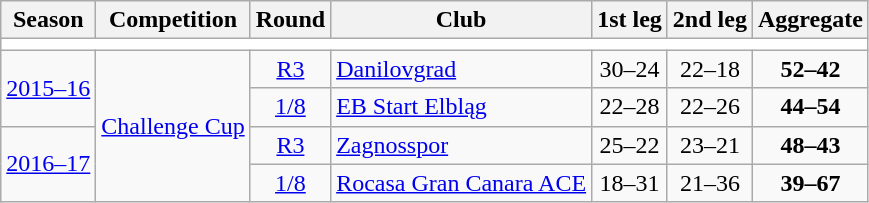<table class="wikitable">
<tr>
<th>Season</th>
<th>Competition</th>
<th>Round</th>
<th>Club</th>
<th>1st leg</th>
<th>2nd leg</th>
<th>Aggregate</th>
</tr>
<tr>
<td colspan="7" bgcolor=white></td>
</tr>
<tr>
<td rowspan="2"><a href='#'>2015–16</a></td>
<td rowspan="4"><a href='#'>Challenge Cup</a></td>
<td style="text-align:center;"><a href='#'>R3</a></td>
<td> <a href='#'>Danilovgrad</a></td>
<td style="text-align:center;">30–24</td>
<td style="text-align:center;">22–18</td>
<td style="text-align:center;"><strong>52–42</strong></td>
</tr>
<tr>
<td style="text-align:center;"><a href='#'>1/8</a></td>
<td> <a href='#'>EB Start Elbląg</a></td>
<td style="text-align:center;">22–28</td>
<td style="text-align:center;">22–26</td>
<td style="text-align:center;"><strong>44–54</strong></td>
</tr>
<tr>
<td rowspan="2"><a href='#'>2016–17</a></td>
<td style="text-align:center;"><a href='#'>R3</a></td>
<td> <a href='#'>Zagnosspor</a></td>
<td style="text-align:center;">25–22</td>
<td style="text-align:center;">23–21</td>
<td style="text-align:center;"><strong>48–43</strong></td>
</tr>
<tr>
<td style="text-align:center;"><a href='#'>1/8</a></td>
<td> <a href='#'>Rocasa Gran Canara ACE</a></td>
<td style="text-align:center;">18–31</td>
<td style="text-align:center;">21–36</td>
<td style="text-align:center;"><strong>39–67</strong></td>
</tr>
</table>
